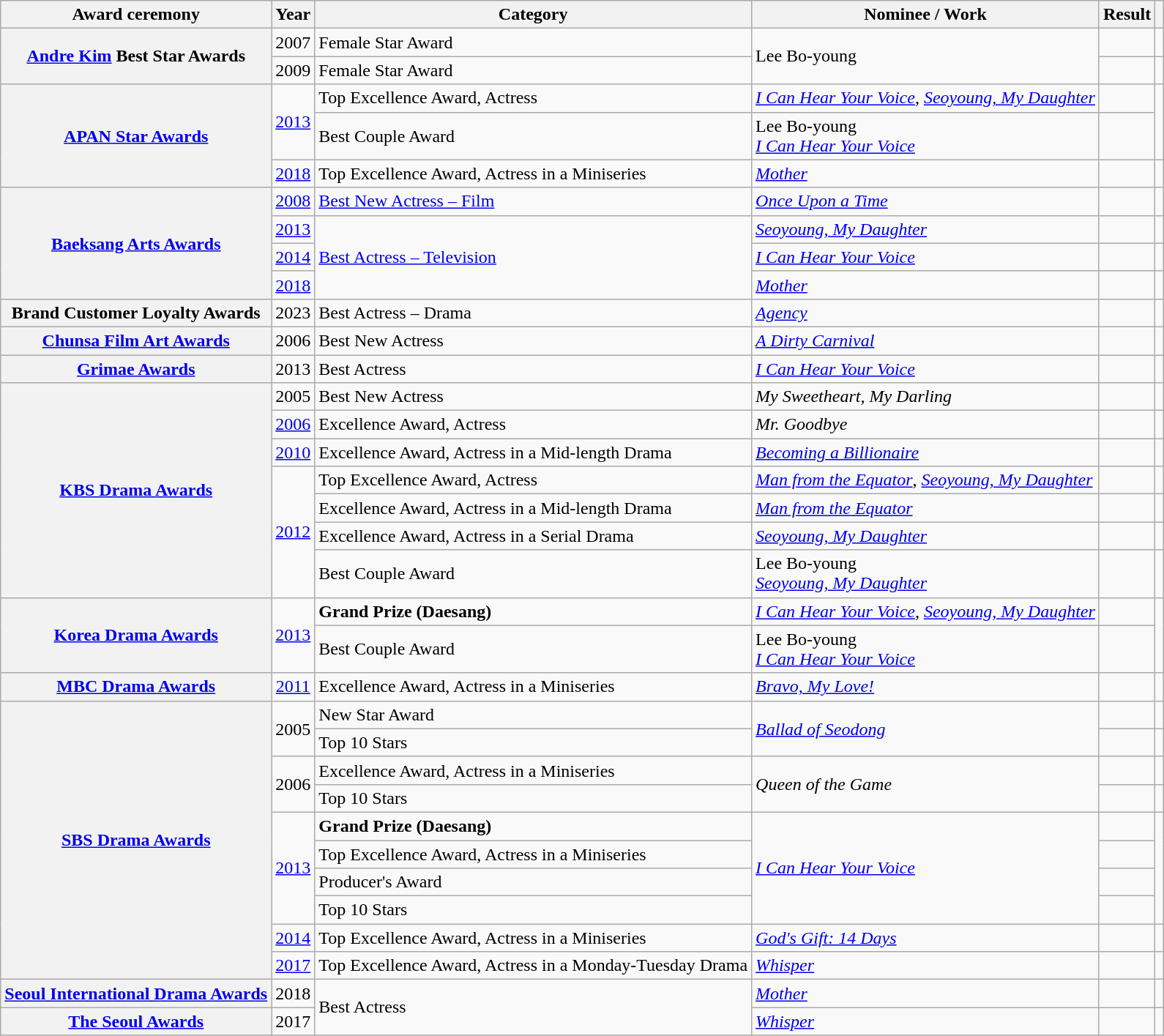<table class="wikitable plainrowheaders sortable">
<tr>
<th scope="col">Award ceremony</th>
<th scope="col">Year</th>
<th scope="col">Category</th>
<th scope="col">Nominee / Work</th>
<th scope="col">Result</th>
<th scope="col" class="unsortable"></th>
</tr>
<tr>
<th scope="row" rowspan="2"><a href='#'>Andre Kim</a> Best Star Awards</th>
<td style="text-align:center">2007</td>
<td>Female Star Award</td>
<td rowspan="2">Lee Bo-young</td>
<td></td>
<td style="text-align:center"></td>
</tr>
<tr>
<td style="text-align:center">2009</td>
<td>Female Star Award</td>
<td></td>
<td style="text-align:center"></td>
</tr>
<tr>
<th scope="row"  rowspan="3"><a href='#'>APAN Star Awards</a></th>
<td rowspan="2" style="text-align:center"><a href='#'>2013</a></td>
<td>Top Excellence Award, Actress</td>
<td><em><a href='#'>I Can Hear Your Voice</a></em>, <em><a href='#'>Seoyoung, My Daughter </a></em></td>
<td></td>
<td rowspan="2" style="text-align:center"></td>
</tr>
<tr>
<td>Best Couple Award</td>
<td>Lee Bo-young <br> <em><a href='#'>I Can Hear Your Voice</a></em></td>
<td></td>
</tr>
<tr>
<td style="text-align:center"><a href='#'>2018</a></td>
<td>Top Excellence Award, Actress in a Miniseries</td>
<td><em><a href='#'>Mother</a></em></td>
<td></td>
<td style="text-align:center"></td>
</tr>
<tr>
<th scope="row"  rowspan="4"><a href='#'>Baeksang Arts Awards</a></th>
<td style="text-align:center"><a href='#'>2008</a></td>
<td><a href='#'>Best New Actress – Film</a></td>
<td><em><a href='#'>Once Upon a Time</a></em></td>
<td></td>
<td style="text-align:center"></td>
</tr>
<tr>
<td style="text-align:center"><a href='#'>2013</a></td>
<td rowspan="3"><a href='#'>Best Actress – Television</a></td>
<td><em><a href='#'>Seoyoung, My Daughter</a></em></td>
<td></td>
<td style="text-align:center"></td>
</tr>
<tr>
<td style="text-align:center"><a href='#'>2014</a></td>
<td><em><a href='#'>I Can Hear Your Voice</a></em></td>
<td></td>
<td style="text-align:center"></td>
</tr>
<tr>
<td style="text-align:center"><a href='#'>2018</a></td>
<td><em><a href='#'>Mother</a></em></td>
<td></td>
<td style="text-align:center"></td>
</tr>
<tr>
<th scope="row">Brand Customer Loyalty Awards</th>
<td style="text-align:center">2023</td>
<td>Best Actress – Drama</td>
<td><em><a href='#'>Agency</a></em></td>
<td></td>
<td style="text-align:center"></td>
</tr>
<tr>
<th scope="row"><a href='#'>Chunsa Film Art Awards</a></th>
<td style="text-align:center">2006</td>
<td>Best New Actress</td>
<td><em><a href='#'>A Dirty Carnival</a></em></td>
<td></td>
<td style="text-align:center"></td>
</tr>
<tr>
<th scope="row"><a href='#'>Grimae Awards</a></th>
<td style="text-align:center">2013</td>
<td>Best Actress</td>
<td><em><a href='#'>I Can Hear Your Voice</a></em></td>
<td></td>
<td style="text-align:center"></td>
</tr>
<tr>
<th scope="row"  rowspan="7"><a href='#'>KBS Drama Awards</a></th>
<td style="text-align:center">2005</td>
<td>Best New Actress</td>
<td><em>My Sweetheart, My Darling</em></td>
<td></td>
<td style="text-align:center"></td>
</tr>
<tr>
<td style="text-align:center"><a href='#'>2006</a></td>
<td>Excellence Award, Actress</td>
<td><em>Mr. Goodbye</em></td>
<td></td>
<td style="text-align:center"></td>
</tr>
<tr>
<td style="text-align:center"><a href='#'>2010</a></td>
<td>Excellence Award, Actress in a Mid-length Drama</td>
<td><em><a href='#'>Becoming a Billionaire</a></em></td>
<td></td>
<td style="text-align:center"></td>
</tr>
<tr>
<td rowspan="4" style="text-align:center"><a href='#'>2012</a></td>
<td>Top Excellence Award, Actress</td>
<td><em><a href='#'>Man from the Equator</a></em>, <em><a href='#'>Seoyoung, My Daughter</a></em></td>
<td></td>
<td style="text-align:center"></td>
</tr>
<tr>
<td>Excellence Award, Actress in a Mid-length Drama</td>
<td><em><a href='#'>Man from the Equator</a></em></td>
<td></td>
<td></td>
</tr>
<tr>
<td>Excellence Award, Actress in a Serial Drama</td>
<td><em><a href='#'>Seoyoung, My Daughter</a></em></td>
<td></td>
<td style="text-align:center"></td>
</tr>
<tr>
<td>Best Couple Award</td>
<td>Lee Bo-young <br><em><a href='#'>Seoyoung, My Daughter</a></em></td>
<td></td>
<td style="text-align:center"></td>
</tr>
<tr>
<th scope="row"  rowspan="2"><a href='#'>Korea Drama Awards</a></th>
<td rowspan="2" style="text-align:center"><a href='#'>2013</a></td>
<td><strong>Grand Prize (Daesang)</strong></td>
<td><em><a href='#'>I Can Hear Your Voice</a></em>, <em><a href='#'>Seoyoung, My Daughter</a></em></td>
<td></td>
<td rowspan="2" style="text-align:center"></td>
</tr>
<tr>
<td>Best Couple Award</td>
<td>Lee Bo-young  <br> <em><a href='#'>I Can Hear Your Voice</a></em></td>
<td></td>
</tr>
<tr>
<th scope="row"><a href='#'>MBC Drama Awards</a></th>
<td style="text-align:center"><a href='#'>2011</a></td>
<td>Excellence Award, Actress in a Miniseries</td>
<td><em><a href='#'>Bravo, My Love!</a></em></td>
<td></td>
<td style="text-align:center"></td>
</tr>
<tr>
<th scope="row"  rowspan="10"><a href='#'>SBS Drama Awards</a></th>
<td rowspan="2" style="text-align:center">2005</td>
<td>New Star Award</td>
<td rowspan="2"><em><a href='#'>Ballad of Seodong</a></em></td>
<td></td>
<td style="text-align:center"></td>
</tr>
<tr>
<td>Top 10 Stars</td>
<td></td>
<td style="text-align:center"></td>
</tr>
<tr>
<td rowspan="2" style="text-align:center">2006</td>
<td>Excellence Award, Actress in a Miniseries</td>
<td rowspan="2"><em>Queen of the Game</em></td>
<td></td>
</tr>
<tr>
<td>Top 10 Stars</td>
<td></td>
<td style="text-align:center"></td>
</tr>
<tr>
<td rowspan="4" style="text-align:center"><a href='#'>2013</a></td>
<td><strong>Grand Prize (Daesang)</strong></td>
<td rowspan="4"><em><a href='#'>I Can Hear Your Voice</a></em></td>
<td></td>
<td rowspan="4" style="text-align:center"></td>
</tr>
<tr>
<td>Top Excellence Award, Actress in a Miniseries</td>
<td></td>
</tr>
<tr>
<td>Producer's Award</td>
<td></td>
</tr>
<tr>
<td>Top 10 Stars</td>
<td></td>
</tr>
<tr>
<td style="text-align:center"><a href='#'>2014</a></td>
<td>Top Excellence Award, Actress in a Miniseries</td>
<td><em><a href='#'>God's Gift: 14 Days</a></em></td>
<td></td>
<td style="text-align:center"></td>
</tr>
<tr>
<td style="text-align:center"><a href='#'>2017</a></td>
<td>Top Excellence Award, Actress in a Monday-Tuesday Drama</td>
<td><em><a href='#'>Whisper</a></em></td>
<td></td>
<td style="text-align:center"></td>
</tr>
<tr>
<th scope="row"><a href='#'>Seoul International Drama Awards</a></th>
<td style="text-align:center">2018</td>
<td rowspan="2">Best Actress</td>
<td><em><a href='#'>Mother</a></em></td>
<td></td>
<td style="text-align:center"></td>
</tr>
<tr>
<th scope="row"><a href='#'>The Seoul Awards</a></th>
<td style="text-align:center">2017</td>
<td><em><a href='#'>Whisper</a></em></td>
<td></td>
<td style="text-align:center"></td>
</tr>
</table>
